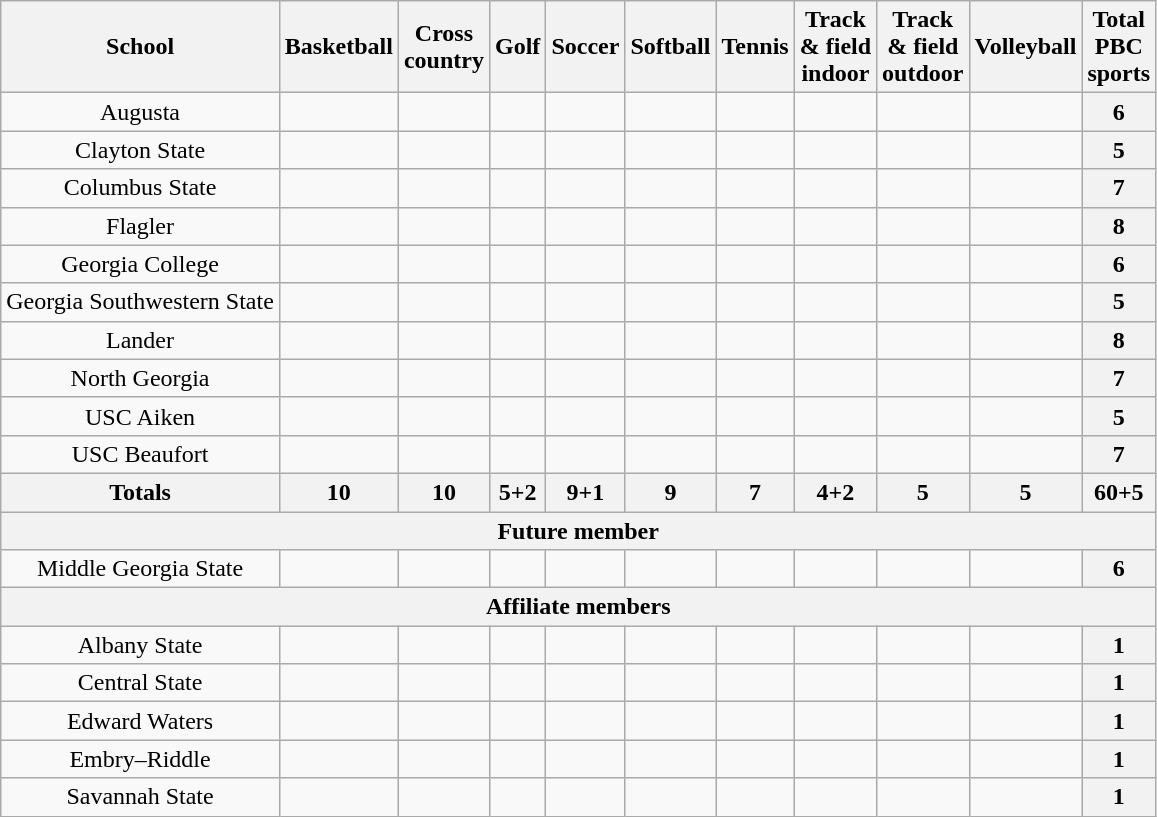<table class="wikitable" style="text-align:center">
<tr>
<th>School</th>
<th>Basketball</th>
<th>Cross<br>country</th>
<th>Golf</th>
<th>Soccer</th>
<th>Softball</th>
<th>Tennis</th>
<th>Track<br>& field<br>indoor</th>
<th>Track<br>& field<br>outdoor</th>
<th>Volleyball</th>
<th>Total<br>PBC<br>sports</th>
</tr>
<tr>
<td>Augusta</td>
<td></td>
<td></td>
<td></td>
<td></td>
<td></td>
<td></td>
<td></td>
<td></td>
<td></td>
<th>6</th>
</tr>
<tr>
<td>Clayton State</td>
<td></td>
<td></td>
<td></td>
<td></td>
<td></td>
<td></td>
<td></td>
<td></td>
<td></td>
<th>5</th>
</tr>
<tr>
<td>Columbus State</td>
<td></td>
<td></td>
<td></td>
<td></td>
<td></td>
<td></td>
<td></td>
<td></td>
<td></td>
<th>7</th>
</tr>
<tr>
<td>Flagler</td>
<td></td>
<td></td>
<td></td>
<td></td>
<td></td>
<td></td>
<td></td>
<td></td>
<td></td>
<th>8</th>
</tr>
<tr>
<td>Georgia College</td>
<td></td>
<td></td>
<td></td>
<td></td>
<td></td>
<td></td>
<td></td>
<td></td>
<td></td>
<th>6</th>
</tr>
<tr>
<td>Georgia Southwestern State</td>
<td></td>
<td></td>
<td></td>
<td></td>
<td></td>
<td></td>
<td></td>
<td></td>
<td></td>
<th>5</th>
</tr>
<tr>
<td>Lander</td>
<td></td>
<td></td>
<td></td>
<td></td>
<td></td>
<td></td>
<td></td>
<td></td>
<td></td>
<th>8</th>
</tr>
<tr>
<td>North Georgia</td>
<td></td>
<td></td>
<td></td>
<td></td>
<td></td>
<td></td>
<td></td>
<td></td>
<td></td>
<th>7</th>
</tr>
<tr>
<td>USC Aiken</td>
<td></td>
<td></td>
<td></td>
<td></td>
<td></td>
<td></td>
<td></td>
<td></td>
<td></td>
<th>5</th>
</tr>
<tr>
<td>USC Beaufort</td>
<td></td>
<td></td>
<td></td>
<td></td>
<td></td>
<td></td>
<td></td>
<td></td>
<td></td>
<th>7</th>
</tr>
<tr>
<th>Totals</th>
<th>10</th>
<th>10</th>
<th>5+2</th>
<th>9+1</th>
<th>9</th>
<th>7</th>
<th>4+2</th>
<th>5</th>
<th>5</th>
<th>60+5</th>
</tr>
<tr>
<th colspan=11>Future member</th>
</tr>
<tr>
<td>Middle Georgia State</td>
<td></td>
<td></td>
<td></td>
<td></td>
<td></td>
<td></td>
<td></td>
<td></td>
<td></td>
<th>6</th>
</tr>
<tr>
<th colspan=11>Affiliate members</th>
</tr>
<tr>
<td>Albany State</td>
<td></td>
<td></td>
<td></td>
<td></td>
<td></td>
<td></td>
<td></td>
<td></td>
<td></td>
<th>1</th>
</tr>
<tr>
<td>Central State</td>
<td></td>
<td></td>
<td></td>
<td></td>
<td></td>
<td></td>
<td></td>
<td></td>
<td></td>
<th>1</th>
</tr>
<tr>
<td>Edward Waters</td>
<td></td>
<td></td>
<td></td>
<td></td>
<td></td>
<td></td>
<td></td>
<td></td>
<td></td>
<th>1</th>
</tr>
<tr>
<td>Embry–Riddle</td>
<td></td>
<td></td>
<td></td>
<td></td>
<td></td>
<td></td>
<td></td>
<td></td>
<td></td>
<th>1</th>
</tr>
<tr>
<td>Savannah State</td>
<td></td>
<td></td>
<td></td>
<td></td>
<td></td>
<td></td>
<td></td>
<td></td>
<td></td>
<th>1</th>
</tr>
</table>
